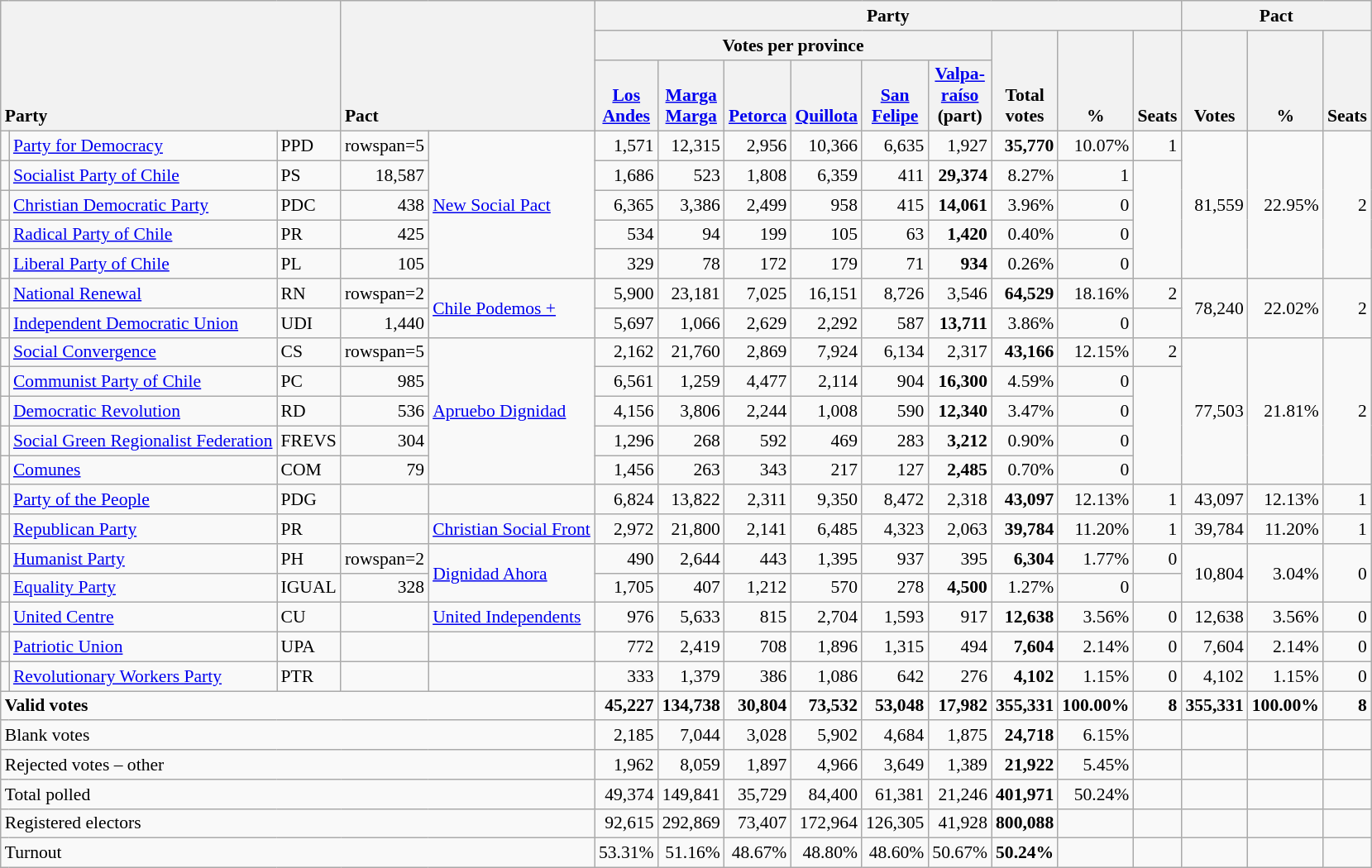<table class="wikitable" border="1" style="font-size:90%; text-align:right; white-space: nowrap;">
<tr>
<th style="text-align:left;" valign=bottom rowspan=3 colspan=3>Party</th>
<th style="text-align:left;" valign=bottom rowspan=3 colspan=2>Pact</th>
<th colspan=9>Party</th>
<th colspan=3>Pact</th>
</tr>
<tr>
<th colspan=6>Votes per province</th>
<th align=center valign=bottom rowspan=2 width="40">Total<br>votes</th>
<th align=center valign=bottom rowspan=2 width="40">%</th>
<th align=center valign=bottom rowspan=2>Seats</th>
<th align=center valign=bottom rowspan=2 width="40">Votes</th>
<th align=center valign=bottom rowspan=2 width="40">%</th>
<th align=center valign=bottom rowspan=2>Seats</th>
</tr>
<tr>
<th align=center valign=bottom width="40"><a href='#'>Los<br>Andes</a></th>
<th align=center valign=bottom width="40"><a href='#'>Marga<br>Marga</a></th>
<th align=center valign=bottom width="40"><a href='#'>Petorca</a></th>
<th align=center valign=bottom width="40"><a href='#'>Quillota</a></th>
<th align=center valign=bottom width="40"><a href='#'>San<br>Felipe</a></th>
<th align=center valign=bottom width="40"><a href='#'>Valpa-<br>raíso</a><br>(part)</th>
</tr>
<tr>
<td></td>
<td align=left><a href='#'>Party for Democracy</a></td>
<td align=left>PPD</td>
<td>rowspan=5 </td>
<td rowspan=5 align=left><a href='#'>New Social Pact</a></td>
<td>1,571</td>
<td>12,315</td>
<td>2,956</td>
<td>10,366</td>
<td>6,635</td>
<td>1,927</td>
<td><strong>35,770</strong></td>
<td>10.07%</td>
<td>1</td>
<td rowspan=5>81,559</td>
<td rowspan=5>22.95%</td>
<td rowspan=5>2</td>
</tr>
<tr>
<td></td>
<td align=left><a href='#'>Socialist Party of Chile</a></td>
<td align=left>PS</td>
<td>18,587</td>
<td>1,686</td>
<td>523</td>
<td>1,808</td>
<td>6,359</td>
<td>411</td>
<td><strong>29,374</strong></td>
<td>8.27%</td>
<td>1</td>
</tr>
<tr>
<td></td>
<td align=left><a href='#'>Christian Democratic Party</a></td>
<td align=left>PDC</td>
<td>438</td>
<td>6,365</td>
<td>3,386</td>
<td>2,499</td>
<td>958</td>
<td>415</td>
<td><strong>14,061</strong></td>
<td>3.96%</td>
<td>0</td>
</tr>
<tr>
<td></td>
<td align=left><a href='#'>Radical Party of Chile</a></td>
<td align=left>PR</td>
<td>425</td>
<td>534</td>
<td>94</td>
<td>199</td>
<td>105</td>
<td>63</td>
<td><strong>1,420</strong></td>
<td>0.40%</td>
<td>0</td>
</tr>
<tr>
<td></td>
<td align=left><a href='#'>Liberal Party of Chile</a></td>
<td align=left>PL</td>
<td>105</td>
<td>329</td>
<td>78</td>
<td>172</td>
<td>179</td>
<td>71</td>
<td><strong>934</strong></td>
<td>0.26%</td>
<td>0</td>
</tr>
<tr>
<td></td>
<td align=left><a href='#'>National Renewal</a></td>
<td align=left>RN</td>
<td>rowspan=2 </td>
<td rowspan=2 align=left><a href='#'>Chile Podemos +</a></td>
<td>5,900</td>
<td>23,181</td>
<td>7,025</td>
<td>16,151</td>
<td>8,726</td>
<td>3,546</td>
<td><strong>64,529</strong></td>
<td>18.16%</td>
<td>2</td>
<td rowspan=2>78,240</td>
<td rowspan=2>22.02%</td>
<td rowspan=2>2</td>
</tr>
<tr>
<td></td>
<td align=left><a href='#'>Independent Democratic Union</a></td>
<td align=left>UDI</td>
<td>1,440</td>
<td>5,697</td>
<td>1,066</td>
<td>2,629</td>
<td>2,292</td>
<td>587</td>
<td><strong>13,711</strong></td>
<td>3.86%</td>
<td>0</td>
</tr>
<tr>
<td></td>
<td align=left><a href='#'>Social Convergence</a></td>
<td align=left>CS</td>
<td>rowspan=5 </td>
<td rowspan=5 align=left><a href='#'>Apruebo Dignidad</a></td>
<td>2,162</td>
<td>21,760</td>
<td>2,869</td>
<td>7,924</td>
<td>6,134</td>
<td>2,317</td>
<td><strong>43,166</strong></td>
<td>12.15%</td>
<td>2</td>
<td rowspan=5>77,503</td>
<td rowspan=5>21.81%</td>
<td rowspan=5>2</td>
</tr>
<tr>
<td></td>
<td align=left><a href='#'>Communist Party of Chile</a></td>
<td align=left>PC</td>
<td>985</td>
<td>6,561</td>
<td>1,259</td>
<td>4,477</td>
<td>2,114</td>
<td>904</td>
<td><strong>16,300</strong></td>
<td>4.59%</td>
<td>0</td>
</tr>
<tr>
<td></td>
<td align=left><a href='#'>Democratic Revolution</a></td>
<td align=left>RD</td>
<td>536</td>
<td>4,156</td>
<td>3,806</td>
<td>2,244</td>
<td>1,008</td>
<td>590</td>
<td><strong>12,340</strong></td>
<td>3.47%</td>
<td>0</td>
</tr>
<tr>
<td></td>
<td align=left><a href='#'>Social Green Regionalist Federation</a></td>
<td align=left>FREVS</td>
<td>304</td>
<td>1,296</td>
<td>268</td>
<td>592</td>
<td>469</td>
<td>283</td>
<td><strong>3,212</strong></td>
<td>0.90%</td>
<td>0</td>
</tr>
<tr>
<td></td>
<td align=left><a href='#'>Comunes</a></td>
<td align=left>COM</td>
<td>79</td>
<td>1,456</td>
<td>263</td>
<td>343</td>
<td>217</td>
<td>127</td>
<td><strong>2,485</strong></td>
<td>0.70%</td>
<td>0</td>
</tr>
<tr>
<td></td>
<td align=left><a href='#'>Party of the People</a></td>
<td align=left>PDG</td>
<td></td>
<td></td>
<td>6,824</td>
<td>13,822</td>
<td>2,311</td>
<td>9,350</td>
<td>8,472</td>
<td>2,318</td>
<td><strong>43,097</strong></td>
<td>12.13%</td>
<td>1</td>
<td>43,097</td>
<td>12.13%</td>
<td>1</td>
</tr>
<tr>
<td></td>
<td align=left><a href='#'>Republican Party</a></td>
<td align=left>PR</td>
<td></td>
<td align=left><a href='#'>Christian Social Front</a></td>
<td>2,972</td>
<td>21,800</td>
<td>2,141</td>
<td>6,485</td>
<td>4,323</td>
<td>2,063</td>
<td><strong>39,784</strong></td>
<td>11.20%</td>
<td>1</td>
<td>39,784</td>
<td>11.20%</td>
<td>1</td>
</tr>
<tr>
<td></td>
<td align=left><a href='#'>Humanist Party</a></td>
<td align=left>PH</td>
<td>rowspan=2 </td>
<td rowspan=2 align=left><a href='#'>Dignidad Ahora</a></td>
<td>490</td>
<td>2,644</td>
<td>443</td>
<td>1,395</td>
<td>937</td>
<td>395</td>
<td><strong>6,304</strong></td>
<td>1.77%</td>
<td>0</td>
<td rowspan=2>10,804</td>
<td rowspan=2>3.04%</td>
<td rowspan=2>0</td>
</tr>
<tr>
<td></td>
<td align=left><a href='#'>Equality Party</a></td>
<td align=left>IGUAL</td>
<td>328</td>
<td>1,705</td>
<td>407</td>
<td>1,212</td>
<td>570</td>
<td>278</td>
<td><strong>4,500</strong></td>
<td>1.27%</td>
<td>0</td>
</tr>
<tr>
<td></td>
<td align=left><a href='#'>United Centre</a></td>
<td align=left>CU</td>
<td></td>
<td align=left><a href='#'>United Independents</a></td>
<td>976</td>
<td>5,633</td>
<td>815</td>
<td>2,704</td>
<td>1,593</td>
<td>917</td>
<td><strong>12,638</strong></td>
<td>3.56%</td>
<td>0</td>
<td>12,638</td>
<td>3.56%</td>
<td>0</td>
</tr>
<tr>
<td></td>
<td align=left><a href='#'>Patriotic Union</a></td>
<td align=left>UPA</td>
<td></td>
<td></td>
<td>772</td>
<td>2,419</td>
<td>708</td>
<td>1,896</td>
<td>1,315</td>
<td>494</td>
<td><strong>7,604</strong></td>
<td>2.14%</td>
<td>0</td>
<td>7,604</td>
<td>2.14%</td>
<td>0</td>
</tr>
<tr>
<td></td>
<td align=left><a href='#'>Revolutionary Workers Party</a></td>
<td align=left>PTR</td>
<td></td>
<td></td>
<td>333</td>
<td>1,379</td>
<td>386</td>
<td>1,086</td>
<td>642</td>
<td>276</td>
<td><strong>4,102</strong></td>
<td>1.15%</td>
<td>0</td>
<td>4,102</td>
<td>1.15%</td>
<td>0</td>
</tr>
<tr style="font-weight:bold">
<td align=left colspan=5>Valid votes</td>
<td>45,227</td>
<td>134,738</td>
<td>30,804</td>
<td>73,532</td>
<td>53,048</td>
<td>17,982</td>
<td>355,331</td>
<td>100.00%</td>
<td>8</td>
<td>355,331</td>
<td>100.00%</td>
<td>8</td>
</tr>
<tr>
<td align=left colspan=5>Blank votes</td>
<td>2,185</td>
<td>7,044</td>
<td>3,028</td>
<td>5,902</td>
<td>4,684</td>
<td>1,875</td>
<td><strong>24,718</strong></td>
<td>6.15%</td>
<td></td>
<td></td>
<td></td>
<td></td>
</tr>
<tr>
<td align=left colspan=5>Rejected votes – other</td>
<td>1,962</td>
<td>8,059</td>
<td>1,897</td>
<td>4,966</td>
<td>3,649</td>
<td>1,389</td>
<td><strong>21,922</strong></td>
<td>5.45%</td>
<td></td>
<td></td>
<td></td>
<td></td>
</tr>
<tr>
<td align=left colspan=5>Total polled</td>
<td>49,374</td>
<td>149,841</td>
<td>35,729</td>
<td>84,400</td>
<td>61,381</td>
<td>21,246</td>
<td><strong>401,971</strong></td>
<td>50.24%</td>
<td></td>
<td></td>
<td></td>
<td></td>
</tr>
<tr>
<td align=left colspan=5>Registered electors</td>
<td>92,615</td>
<td>292,869</td>
<td>73,407</td>
<td>172,964</td>
<td>126,305</td>
<td>41,928</td>
<td><strong>800,088</strong></td>
<td></td>
<td></td>
<td></td>
<td></td>
<td></td>
</tr>
<tr>
<td align=left colspan=5>Turnout</td>
<td>53.31%</td>
<td>51.16%</td>
<td>48.67%</td>
<td>48.80%</td>
<td>48.60%</td>
<td>50.67%</td>
<td><strong>50.24%</strong></td>
<td></td>
<td></td>
<td></td>
<td></td>
<td></td>
</tr>
</table>
